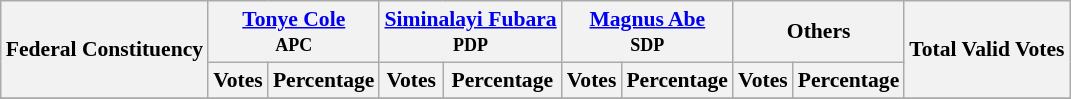<table class="wikitable sortable" style=" font-size: 90%">
<tr>
<th rowspan="2">Federal Constituency</th>
<th colspan="2"><a href='#'>Tonye Cole</a><br><small>APC</small></th>
<th colspan="2"><a href='#'>Siminalayi Fubara</a><br><small>PDP</small></th>
<th colspan="2"><a href='#'>Magnus Abe</a><br><small>SDP</small></th>
<th colspan="2">Others</th>
<th rowspan="2">Total Valid Votes</th>
</tr>
<tr>
<th>Votes</th>
<th>Percentage</th>
<th>Votes</th>
<th>Percentage</th>
<th>Votes</th>
<th>Percentage</th>
<th>Votes</th>
<th>Percentage</th>
</tr>
<tr>
</tr>
<tr>
</tr>
<tr>
</tr>
<tr>
</tr>
<tr>
</tr>
<tr>
</tr>
<tr>
</tr>
<tr>
</tr>
<tr>
</tr>
<tr>
</tr>
<tr>
</tr>
<tr>
</tr>
<tr>
</tr>
<tr>
</tr>
<tr>
</tr>
</table>
